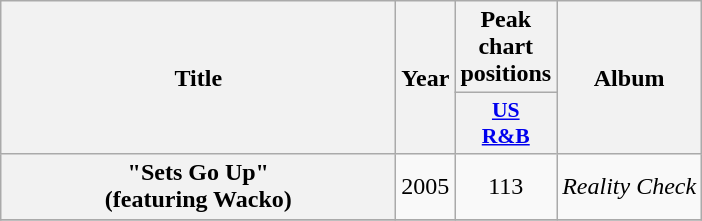<table class="wikitable plainrowheaders" style="text-align:center;" border="1">
<tr>
<th scope="col" rowspan="2" style="width:16em;">Title</th>
<th scope="col" rowspan="2">Year</th>
<th scope="col" colspan="1">Peak chart positions</th>
<th scope="col" rowspan="2">Album</th>
</tr>
<tr>
<th scope="col" style="width:3em;font-size:90%;"><a href='#'>US<br>R&B</a></th>
</tr>
<tr>
<th scope="row">"Sets Go Up"<br><span>(featuring Wacko)</span></th>
<td>2005</td>
<td>113</td>
<td><em>Reality Check</em></td>
</tr>
<tr>
</tr>
</table>
